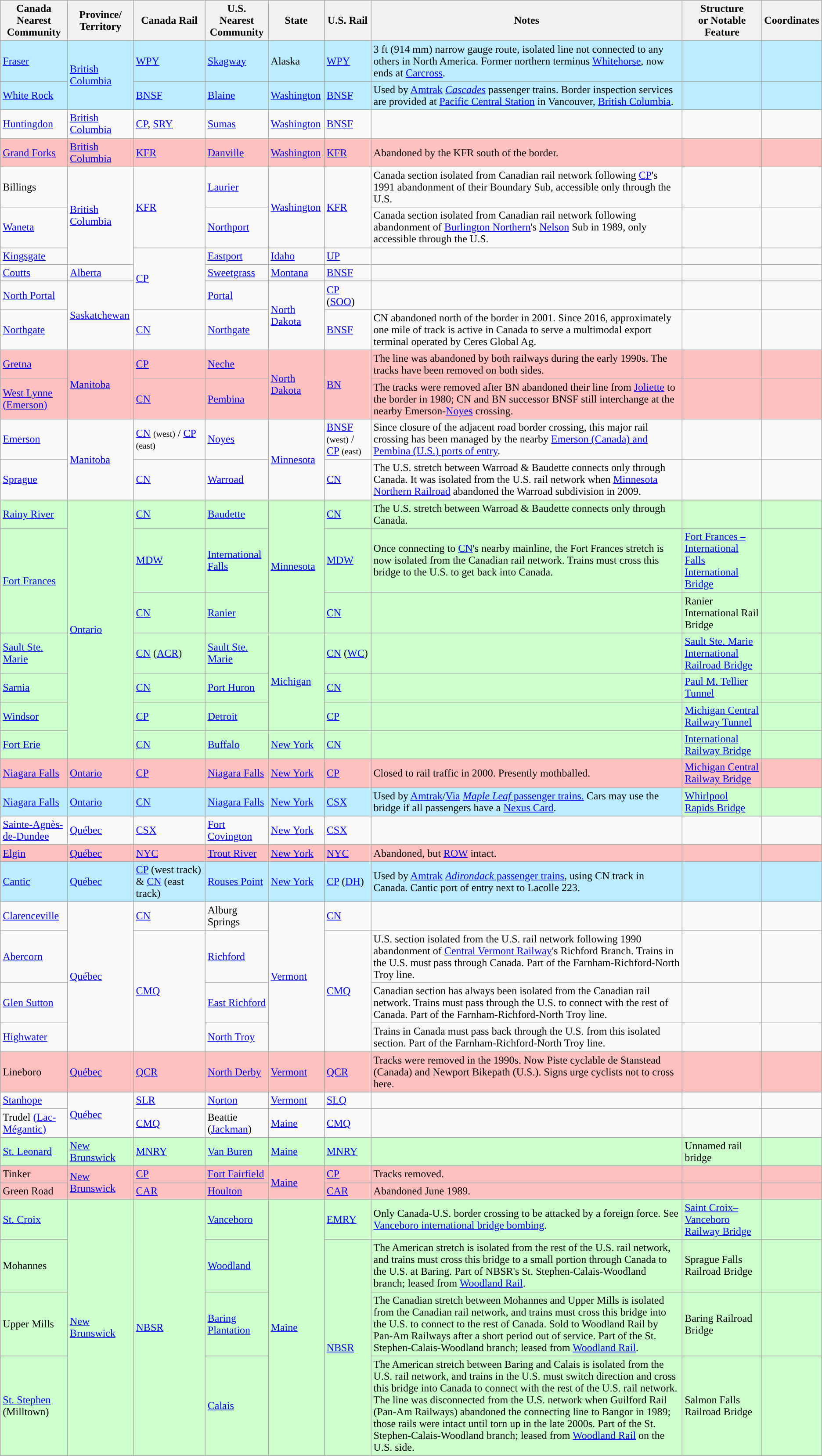<table class="wikitable sortable sticky-header style="width:100%;">
<tr>
<th>Canada<br>Nearest Community</th>
<th>Province/<br>Territory</th>
<th>Canada Rail</th>
<th>U.S.<br>Nearest Community</th>
<th>State</th>
<th>U.S. Rail</th>
<th>Notes</th>
<th>Structure<br>or Notable Feature</th>
<th>Coordinates</th>
</tr>
<tr>
<td style="background:#bcecff;"><a href='#'>Fraser</a></td>
<td rowspan="2" style="background:#bcecff;"><a href='#'>British Columbia</a></td>
<td style="background:#bcecff;"><a href='#'>WPY</a></td>
<td style="background:#bcecff;"><a href='#'>Skagway</a></td>
<td style="background:#bcecff;">Alaska</td>
<td style="background:#bcecff;"><a href='#'>WPY</a></td>
<td style="background:#bcecff;">3 ft (914 mm) narrow gauge route, isolated line not connected to any others in North America. Former northern terminus <a href='#'>Whitehorse</a>, now ends at <a href='#'>Carcross</a>.</td>
<td style="background:#bcecff;"></td>
<td style="background:#bcecff;"></td>
</tr>
<tr>
<td style="background:#bcecff;"><a href='#'>White Rock</a></td>
<td style="background:#bcecff;"><a href='#'>BNSF</a></td>
<td style="background:#bcecff;"><a href='#'>Blaine</a></td>
<td style="background:#bcecff;"><a href='#'>Washington</a></td>
<td style="background:#bcecff;"><a href='#'>BNSF</a></td>
<td style="background:#bcecff;">Used by <a href='#'>Amtrak</a> <a href='#'><em>Cascades</em></a> passenger trains. Border inspection services are provided at <a href='#'>Pacific Central Station</a> in Vancouver, <a href='#'>British Columbia</a>.</td>
<td style="background:#bcecff;"></td>
<td style="background:#bcecff;"></td>
</tr>
<tr>
<td><a href='#'>Huntingdon</a></td>
<td><a href='#'>British Columbia</a></td>
<td><a href='#'>CP</a>, <a href='#'>SRY</a></td>
<td><a href='#'>Sumas</a></td>
<td><a href='#'>Washington</a></td>
<td><a href='#'>BNSF</a></td>
<td></td>
<td></td>
<td></td>
</tr>
<tr>
<td style="background:#ffc0c0;"><a href='#'>Grand Forks</a></td>
<td style="background:#ffc0c0;"><a href='#'>British Columbia</a></td>
<td style="background:#ffc0c0;"><a href='#'>KFR</a></td>
<td style="background:#ffc0c0;"><a href='#'>Danville</a></td>
<td style="background:#ffc0c0;"><a href='#'>Washington</a></td>
<td style="background:#ffc0c0;"><a href='#'>KFR</a></td>
<td style="background:#ffc0c0;">Abandoned by the KFR south of the border.</td>
<td style="background:#ffc0c0;"></td>
<td style="background:#ffc0c0;"></td>
</tr>
<tr>
<td>Billings</td>
<td rowspan="3"><a href='#'>British Columbia</a></td>
<td rowspan="2"><a href='#'>KFR</a></td>
<td><a href='#'>Laurier</a></td>
<td rowspan="2"><a href='#'>Washington</a></td>
<td rowspan="2"><a href='#'>KFR</a></td>
<td>Canada section isolated from Canadian rail network following <a href='#'>CP</a>'s 1991 abandonment of their Boundary Sub, accessible only through the U.S.</td>
<td></td>
<td></td>
</tr>
<tr>
<td><a href='#'>Waneta</a></td>
<td><a href='#'>Northport</a></td>
<td>Canada section isolated from Canadian rail network following abandonment of <a href='#'>Burlington Northern</a>'s <a href='#'>Nelson</a> Sub in 1989, only accessible through the U.S.</td>
<td></td>
<td></td>
</tr>
<tr>
<td><a href='#'>Kingsgate</a></td>
<td rowspan="3"><a href='#'>CP</a></td>
<td><a href='#'>Eastport</a></td>
<td><a href='#'>Idaho</a></td>
<td><a href='#'>UP</a></td>
<td></td>
<td></td>
<td></td>
</tr>
<tr>
<td><a href='#'>Coutts</a></td>
<td><a href='#'>Alberta</a></td>
<td><a href='#'>Sweetgrass</a></td>
<td><a href='#'>Montana</a></td>
<td><a href='#'>BNSF</a></td>
<td></td>
<td></td>
<td></td>
</tr>
<tr>
<td><a href='#'>North Portal</a></td>
<td rowspan="2"><a href='#'>Saskatchewan</a></td>
<td><a href='#'>Portal</a></td>
<td rowspan="2"><a href='#'>North Dakota</a></td>
<td><a href='#'>CP</a> (<a href='#'>SOO</a>)</td>
<td></td>
<td></td>
<td></td>
</tr>
<tr>
<td><a href='#'>Northgate</a></td>
<td><a href='#'>CN</a></td>
<td><a href='#'>Northgate</a></td>
<td><a href='#'>BNSF</a></td>
<td>CN abandoned north of the border in 2001. Since 2016, approximately one mile of track is active in Canada to serve a multimodal export terminal operated by Ceres Global Ag.</td>
<td></td>
<td></td>
</tr>
<tr>
<td style="background:#ffc0c0;"><a href='#'>Gretna</a></td>
<td rowspan="2" style="background:#ffc0c0;"><a href='#'>Manitoba</a></td>
<td style="background:#ffc0c0;"><a href='#'>CP</a></td>
<td style="background:#ffc0c0;"><a href='#'>Neche</a></td>
<td rowspan="2" style="background:#ffc0c0;"><a href='#'>North Dakota</a></td>
<td rowspan="2" style="background:#ffc0c0;"><a href='#'>BN</a></td>
<td style="background:#ffc0c0;">The line was abandoned by both railways during the early 1990s. The tracks have been removed on both sides.</td>
<td style="background:#ffc0c0;"></td>
<td style="background:#ffc0c0;"></td>
</tr>
<tr>
<td style="background:#ffc0c0;"><a href='#'>West Lynne (Emerson)</a></td>
<td style="background:#ffc0c0;"><a href='#'>CN</a></td>
<td style="background:#ffc0c0;"><a href='#'>Pembina</a></td>
<td style="background:#ffc0c0;">The tracks were removed after BN abandoned their line from <a href='#'>Joliette</a> to the border in 1980; CN and BN successor BNSF still interchange at the nearby Emerson-<a href='#'>Noyes</a> crossing.</td>
<td style="background:#ffc0c0;"></td>
<td style="background:#ffc0c0;"></td>
</tr>
<tr>
<td><a href='#'>Emerson</a></td>
<td rowspan="2"><a href='#'>Manitoba</a></td>
<td><a href='#'>CN</a> <small>(west)</small> / <a href='#'>CP</a> <small>(east)</small></td>
<td><a href='#'>Noyes</a></td>
<td rowspan="2"><a href='#'>Minnesota</a></td>
<td><a href='#'>BNSF</a> <small>(west)</small> /<br><a href='#'>CP</a> <small>(east)</small></td>
<td>Since closure of the adjacent road border crossing, this major rail crossing has been managed by the nearby <a href='#'>Emerson (Canada) and Pembina (U.S.) ports of entry</a>.</td>
<td></td>
<td></td>
</tr>
<tr>
<td><a href='#'>Sprague</a></td>
<td><a href='#'>CN</a></td>
<td><a href='#'>Warroad</a></td>
<td><a href='#'>CN</a></td>
<td>The U.S. stretch between Warroad & Baudette connects only through Canada. It was isolated from the U.S. rail network when <a href='#'>Minnesota Northern Railroad</a> abandoned the Warroad subdivision in 2009.</td>
<td></td>
<td></td>
</tr>
<tr>
<td style="background:#cfc;"><a href='#'>Rainy River</a></td>
<td rowspan="7" style="background:#cfc;"><a href='#'>Ontario</a></td>
<td style="background:#cfc;"><a href='#'>CN</a></td>
<td style="background:#cfc;"><a href='#'>Baudette</a></td>
<td rowspan="3" style="background:#cfc;"><a href='#'>Minnesota</a></td>
<td style="background:#cfc;"><a href='#'>CN</a></td>
<td style="background:#cfc;">The U.S. stretch between Warroad & Baudette connects only through Canada.</td>
<td style="background:#cfc;"></td>
<td style="background:#cfc;"></td>
</tr>
<tr>
<td rowspan="2" style="background:#cfc;"><a href='#'>Fort Frances</a></td>
<td style="background:#cfc;"><a href='#'>MDW</a></td>
<td style="background:#cfc;"><a href='#'>International Falls</a></td>
<td style="background:#cfc;"><a href='#'>MDW</a></td>
<td style="background:#cfc;">Once connecting to <a href='#'>CN</a>'s nearby mainline, the Fort Frances stretch is now isolated from the Canadian rail network. Trains must cross this bridge to the U.S. to get back into Canada.</td>
<td style="background:#cfc;"><a href='#'>Fort Frances – International Falls International Bridge</a></td>
<td style="background:#cfc;"></td>
</tr>
<tr>
<td style="background:#cfc;"><a href='#'>CN</a></td>
<td style="background:#cfc;"><a href='#'>Ranier</a></td>
<td style="background:#cfc;"><a href='#'>CN</a></td>
<td style="background:#cfc;"></td>
<td style="background:#cfc;">Ranier International Rail Bridge</td>
<td style="background:#cfc;"></td>
</tr>
<tr>
<td style="background:#cfc;"><a href='#'>Sault Ste. Marie</a></td>
<td style="background:#cfc;"><a href='#'>CN</a> (<a href='#'>ACR</a>)</td>
<td style="background:#cfc;"><a href='#'>Sault Ste. Marie</a></td>
<td rowspan="3" style="background:#cfc;"><a href='#'>Michigan</a></td>
<td style="background:#cfc;"><a href='#'>CN</a> (<a href='#'>WC</a>)</td>
<td style="background:#cfc;"></td>
<td style="background:#cfc;"><a href='#'>Sault Ste. Marie International Railroad Bridge</a></td>
<td style="background:#cfc;"></td>
</tr>
<tr>
<td style="background:#cfc;"><a href='#'>Sarnia</a></td>
<td style="background:#cfc;"><a href='#'>CN</a></td>
<td style="background:#cfc;"><a href='#'>Port Huron</a></td>
<td style="background:#cfc;"><a href='#'>CN</a></td>
<td style="background:#cfc;"></td>
<td style="background:#cfc;"><a href='#'>Paul M. Tellier Tunnel</a></td>
<td style="background:#cfc;"></td>
</tr>
<tr>
<td style="background:#cfc;"><a href='#'>Windsor</a></td>
<td style="background:#cfc;"><a href='#'>CP</a></td>
<td style="background:#cfc;"><a href='#'>Detroit</a></td>
<td style="background:#cfc;"><a href='#'>CP</a></td>
<td style="background:#cfc;"></td>
<td style="background:#cfc;"><a href='#'>Michigan Central Railway Tunnel</a></td>
<td style="background:#cfc;"></td>
</tr>
<tr>
<td style="background:#cfc;"><a href='#'>Fort Erie</a></td>
<td style="background:#cfc;"><a href='#'>CN</a></td>
<td style="background:#cfc;"><a href='#'>Buffalo</a></td>
<td style="background:#cfc;"><a href='#'>New York</a></td>
<td style="background:#cfc;"><a href='#'>CN</a></td>
<td style="background:#cfc;"></td>
<td style="background:#cfc;"><a href='#'>International Railway Bridge</a></td>
<td style="background:#cfc;"></td>
</tr>
<tr>
<td style="background:#ffc0c0;"><a href='#'>Niagara Falls</a></td>
<td style="background:#ffc0c0;"><a href='#'>Ontario</a></td>
<td style="background:#ffc0c0;"><a href='#'>CP</a></td>
<td style="background:#ffc0c0;"><a href='#'>Niagara Falls</a></td>
<td style="background:#ffc0c0;"><a href='#'>New York</a></td>
<td style="background:#ffc0c0;"><a href='#'>CP</a></td>
<td style="background:#ffc0c0;">Closed to rail traffic in 2000. Presently mothballed.</td>
<td style="background:#ffc0c0;"><a href='#'>Michigan Central Railway Bridge</a></td>
<td style="background:#ffc0c0;"></td>
</tr>
<tr>
<td style="background:#bcecff;"><a href='#'>Niagara Falls</a></td>
<td style="background:#bcecff;"><a href='#'>Ontario</a></td>
<td style="background:#bcecff;"><a href='#'>CN</a></td>
<td style="background:#bcecff;"><a href='#'>Niagara Falls</a></td>
<td style="background:#bcecff;"><a href='#'>New York</a></td>
<td style="background:#bcecff;"><a href='#'>CSX</a></td>
<td style="background:#bcecff;">Used by <a href='#'>Amtrak</a>/<a href='#'>Via</a> <a href='#'><em>Maple Leaf</em> passenger trains.</a> Cars may use the bridge if all passengers have a <a href='#'>Nexus Card</a>.</td>
<td style="background:#cfc;"><a href='#'>Whirlpool Rapids Bridge</a></td>
<td style="background:#cfc;"></td>
</tr>
<tr>
<td><a href='#'>Sainte-Agnès-de-Dundee</a></td>
<td><a href='#'>Québec</a></td>
<td><a href='#'>CSX</a></td>
<td><a href='#'>Fort Covington</a></td>
<td><a href='#'>New York</a></td>
<td><a href='#'>CSX</a></td>
<td></td>
<td></td>
<td></td>
</tr>
<tr>
<td style="background:#ffc0c0;"><a href='#'>Elgin</a></td>
<td style="background:#ffc0c0;"><a href='#'>Québec</a></td>
<td style="background:#ffc0c0;"><a href='#'>NYC</a></td>
<td style="background:#ffc0c0;"><a href='#'>Trout River</a></td>
<td style="background:#ffc0c0;"><a href='#'>New York</a></td>
<td style="background:#ffc0c0;"><a href='#'>NYC</a></td>
<td style="background:#ffc0c0;">Abandoned, but <a href='#'>ROW</a> intact.</td>
<td style="background:#ffc0c0;"></td>
<td style="background:#ffc0c0;"></td>
</tr>
<tr>
<td style="background:#bcecff;"><a href='#'>Cantic</a></td>
<td style="background:#bcecff;"><a href='#'>Québec</a></td>
<td style="background:#bcecff;"><a href='#'>CP</a> (west track) & <a href='#'>CN</a> (east track)</td>
<td style="background:#bcecff;"><a href='#'>Rouses Point</a></td>
<td style="background:#bcecff;"><a href='#'>New York</a></td>
<td style="background:#bcecff;"><a href='#'>CP</a> (<a href='#'>DH</a>)</td>
<td style="background:#bcecff;">Used by <a href='#'>Amtrak</a> <a href='#'><em>Adirondack</em> passenger trains</a>, using CN track in Canada. Cantic port of entry next to Lacolle 223.</td>
<td style="background:#bcecff;"></td>
<td style="background:#bcecff;"></td>
</tr>
<tr>
<td><a href='#'>Clarenceville</a></td>
<td rowspan="4"><a href='#'>Québec</a></td>
<td><a href='#'>CN</a></td>
<td>Alburg Springs</td>
<td rowspan="4"><a href='#'>Vermont</a></td>
<td><a href='#'>CN</a></td>
<td></td>
<td></td>
<td></td>
</tr>
<tr>
<td><a href='#'>Abercorn</a></td>
<td rowspan="3"><a href='#'>CMQ</a></td>
<td><a href='#'>Richford</a></td>
<td rowspan="3"><a href='#'>CMQ</a></td>
<td>U.S. section isolated from the U.S. rail network following 1990 abandonment of <a href='#'>Central Vermont Railway</a>'s Richford Branch. Trains in the U.S. must pass through Canada. Part of the Farnham-Richford-North Troy line.</td>
<td></td>
<td></td>
</tr>
<tr>
<td><a href='#'>Glen Sutton</a></td>
<td><a href='#'>East Richford</a></td>
<td>Canadian section has always been isolated from the Canadian rail network. Trains must pass through the U.S. to connect with the rest of Canada. Part of the Farnham-Richford-North Troy line.</td>
<td></td>
<td></td>
</tr>
<tr>
<td><a href='#'>Highwater</a></td>
<td><a href='#'>North Troy</a></td>
<td>Trains in Canada must pass back through the U.S. from this isolated section. Part of the Farnham-Richford-North Troy line.</td>
<td></td>
<td></td>
</tr>
<tr>
<td style="background:#ffc0c0;">Lineboro</td>
<td style="background:#ffc0c0;"><a href='#'>Québec</a></td>
<td style="background:#ffc0c0;"><a href='#'>QCR</a></td>
<td style="background:#ffc0c0;"><a href='#'>North Derby</a></td>
<td style="background:#ffc0c0;"><a href='#'>Vermont</a></td>
<td style="background:#ffc0c0;"><a href='#'>QCR</a></td>
<td style="background:#ffc0c0;">Tracks were removed in the 1990s. Now Piste cyclable de Stanstead (Canada) and Newport Bikepath (U.S.). Signs urge cyclists not to cross here.</td>
<td style="background:#ffc0c0;"></td>
<td style="background:#ffc0c0;"></td>
</tr>
<tr>
<td><a href='#'>Stanhope</a></td>
<td rowspan="2"><a href='#'>Québec</a></td>
<td><a href='#'>SLR</a></td>
<td><a href='#'>Norton</a></td>
<td><a href='#'>Vermont</a></td>
<td><a href='#'>SLQ</a></td>
<td></td>
<td></td>
<td></td>
</tr>
<tr>
<td>Trudel <a href='#'>(Lac-Mégantic)</a></td>
<td><a href='#'>CMQ</a></td>
<td>Beattie<br>(<a href='#'>Jackman</a>)</td>
<td><a href='#'>Maine</a></td>
<td><a href='#'>CMQ</a></td>
<td></td>
<td></td>
<td></td>
</tr>
<tr>
<td style="background:#cfc;"><a href='#'>St. Leonard</a></td>
<td style="background:#cfc;"><a href='#'>New Brunswick</a></td>
<td style="background:#cfc;"><a href='#'>MNRY</a></td>
<td style="background:#cfc;"><a href='#'>Van Buren</a></td>
<td style="background:#cfc;"><a href='#'>Maine</a></td>
<td style="background:#cfc;"><a href='#'>MNRY</a></td>
<td style="background:#cfc;"></td>
<td style="background:#cfc;">Unnamed rail bridge</td>
<td style="background:#cfc;"></td>
</tr>
<tr>
<td style="background:#ffc0c0;">Tinker</td>
<td rowspan="2" style="background:#ffc0c0;"><a href='#'>New Brunswick</a></td>
<td style="background:#ffc0c0;"><a href='#'>CP</a></td>
<td style="background:#ffc0c0;"><a href='#'>Fort Fairfield</a></td>
<td rowspan="2" style="background:#ffc0c0;"><a href='#'>Maine</a></td>
<td style="background:#ffc0c0;"><a href='#'>CP</a></td>
<td style="background:#ffc0c0;">Tracks removed.</td>
<td style="background:#ffc0c0;"></td>
<td style="background:#ffc0c0;"></td>
</tr>
<tr>
<td style="background:#ffc0c0;">Green Road</td>
<td style="background:#ffc0c0;"><a href='#'>CAR</a></td>
<td style="background:#ffc0c0;"><a href='#'>Houlton</a></td>
<td style="background:#ffc0c0;"><a href='#'>CAR</a></td>
<td style="background:#ffc0c0;">Abandoned June 1989.</td>
<td style="background:#ffc0c0;"></td>
<td style="background:#ffc0c0;"></td>
</tr>
<tr>
<td style="background:#cfc;"><a href='#'>St. Croix</a></td>
<td rowspan="4" style="background:#cfc;"><a href='#'>New Brunswick</a></td>
<td rowspan="4" style="background:#cfc;"><a href='#'>NBSR</a></td>
<td style="background:#cfc;"><a href='#'>Vanceboro</a></td>
<td rowspan="4" style="background:#cfc;"><a href='#'>Maine</a></td>
<td style="background:#cfc;"><a href='#'>EMRY</a></td>
<td style="background:#cfc;">Only Canada-U.S. border crossing to be attacked by a foreign force. See <a href='#'>Vanceboro international bridge bombing</a>.</td>
<td style="background:#cfc;"><a href='#'>Saint Croix–Vanceboro Railway Bridge</a></td>
<td style="background:#cfc;"></td>
</tr>
<tr>
<td style="background:#cfc;">Mohannes</td>
<td style="background:#cfc;"><a href='#'>Woodland</a></td>
<td rowspan="3" style="background:#cfc;"><a href='#'>NBSR</a></td>
<td style="background:#cfc;">The American stretch is isolated from the rest of the U.S. rail network, and trains must cross this bridge to a small portion through Canada to the U.S. at Baring. Part of NBSR's St. Stephen-Calais-Woodland branch; leased from <a href='#'>Woodland Rail</a>.</td>
<td style="background:#cfc;">Sprague Falls Railroad Bridge</td>
<td style="background:#cfc;"></td>
</tr>
<tr>
<td style="background:#cfc;">Upper Mills</td>
<td style="background:#cfc;"><a href='#'>Baring Plantation</a></td>
<td style="background:#cfc;">The Canadian stretch between Mohannes and Upper Mills is isolated from the Canadian rail network, and trains must cross this bridge into the U.S. to connect to the rest of Canada. Sold to Woodland Rail by Pan-Am Railways after a short period out of service. Part of the St. Stephen-Calais-Woodland branch; leased from <a href='#'>Woodland Rail</a>.</td>
<td style="background:#cfc;">Baring Railroad Bridge</td>
<td style="background:#cfc;"></td>
</tr>
<tr>
<td style="background:#cfc;"><a href='#'>St. Stephen</a> (Milltown)</td>
<td style="background:#cfc;"><a href='#'>Calais</a></td>
<td style="background:#cfc;">The American stretch between Baring and Calais is isolated from the U.S. rail network, and trains in the U.S. must switch direction and cross this bridge into Canada to connect with the rest of the U.S. rail network. The line was disconnected from the U.S. network when Guilford Rail (Pan-Am Railways) abandoned the connecting line to Bangor in 1989; those rails were intact until torn up in the late 2000s. Part of the St. Stephen-Calais-Woodland branch; leased from <a href='#'>Woodland Rail</a> on the U.S. side.</td>
<td style="background:#cfc;">Salmon Falls Railroad Bridge</td>
<td style="background:#cfc;"></td>
</tr>
</table>
